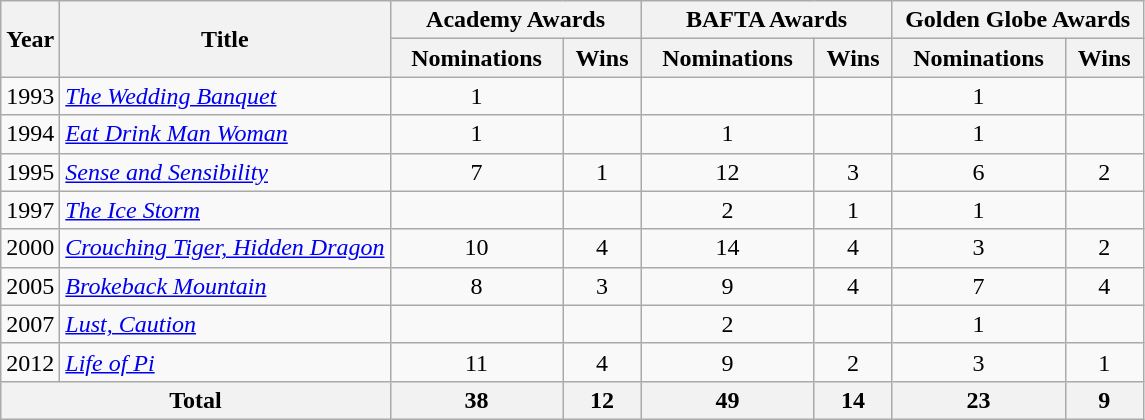<table class="wikitable">
<tr>
<th rowspan="2">Year</th>
<th rowspan="2">Title</th>
<th colspan="2" style="text-align:center;" width=160>Academy Awards</th>
<th colspan="2" style="text-align:center;" width=160>BAFTA Awards</th>
<th colspan="2" style="text-align:center;" width=160>Golden Globe Awards</th>
</tr>
<tr>
<th>Nominations</th>
<th>Wins</th>
<th>Nominations</th>
<th>Wins</th>
<th>Nominations</th>
<th>Wins</th>
</tr>
<tr>
<td>1993</td>
<td style="text-align:left"><em><a href='#'>The Wedding Banquet</a></em></td>
<td align=center>1</td>
<td></td>
<td></td>
<td></td>
<td align=center>1</td>
<td></td>
</tr>
<tr>
<td>1994</td>
<td style="text-align:left"><em><a href='#'>Eat Drink Man Woman</a></em></td>
<td align=center>1</td>
<td></td>
<td align=center>1</td>
<td></td>
<td align=center>1</td>
<td></td>
</tr>
<tr>
<td>1995</td>
<td style="text-align:left"><em><a href='#'>Sense and Sensibility</a></em></td>
<td align=center>7</td>
<td align=center>1</td>
<td align=center>12</td>
<td align=center>3</td>
<td align=center>6</td>
<td align=center>2</td>
</tr>
<tr>
<td>1997</td>
<td style="text-align:left"><em><a href='#'>The Ice Storm</a></em></td>
<td></td>
<td></td>
<td align=center>2</td>
<td align=center>1</td>
<td align=center>1</td>
<td></td>
</tr>
<tr>
<td>2000</td>
<td style="text-align:left"><em><a href='#'>Crouching Tiger, Hidden Dragon</a></em></td>
<td align=center>10</td>
<td align=center>4</td>
<td align=center>14</td>
<td align=center>4</td>
<td align=center>3</td>
<td align=center>2</td>
</tr>
<tr>
<td>2005</td>
<td style="text-align:left"><em><a href='#'>Brokeback Mountain</a></em></td>
<td align=center>8</td>
<td align=center>3</td>
<td align=center>9</td>
<td align=center>4</td>
<td align=center>7</td>
<td align=center>4</td>
</tr>
<tr>
<td>2007</td>
<td style="text-align:left"><em><a href='#'>Lust, Caution</a></em></td>
<td></td>
<td></td>
<td align=center>2</td>
<td></td>
<td align=center>1</td>
<td></td>
</tr>
<tr>
<td>2012</td>
<td style="text-align:left"><em><a href='#'>Life of Pi</a></em></td>
<td align=center>11</td>
<td align=center>4</td>
<td align=center>9</td>
<td align=center>2</td>
<td align=center>3</td>
<td align=center>1</td>
</tr>
<tr>
<th colspan="2">Total</th>
<th align=center>38</th>
<th align=center>12</th>
<th align=center>49</th>
<th align=center>14</th>
<th align=center>23</th>
<th align=center>9</th>
</tr>
</table>
